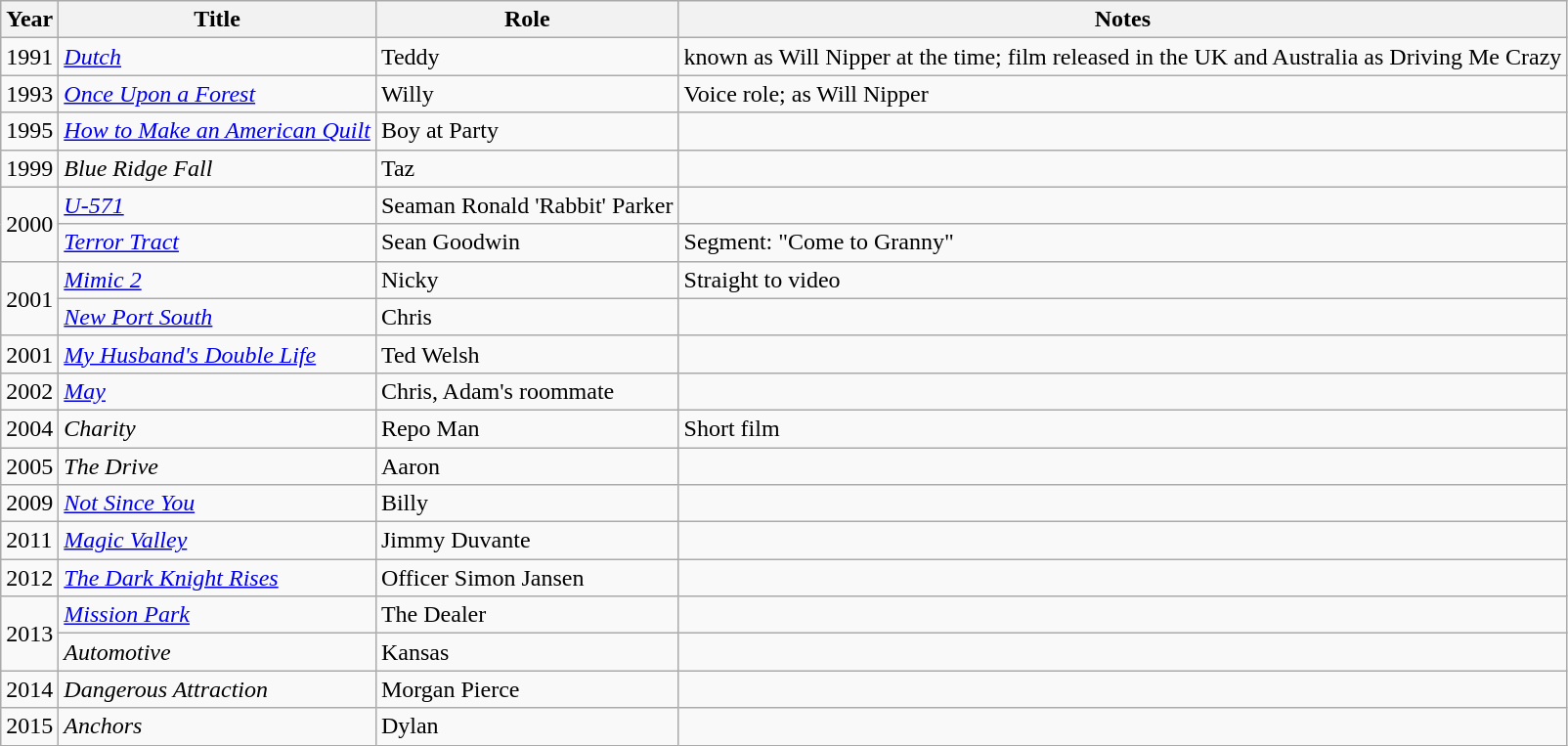<table class="wikitable">
<tr>
<th>Year</th>
<th>Title</th>
<th>Role</th>
<th>Notes</th>
</tr>
<tr>
<td>1991</td>
<td><em><a href='#'>Dutch</a></em></td>
<td>Teddy</td>
<td>known as Will Nipper at the time; film released in the UK and Australia as Driving Me Crazy</td>
</tr>
<tr>
<td>1993</td>
<td><em><a href='#'>Once Upon a Forest</a></em></td>
<td>Willy</td>
<td>Voice role; as Will Nipper</td>
</tr>
<tr>
<td>1995</td>
<td><em><a href='#'>How to Make an American Quilt</a></em></td>
<td>Boy at Party</td>
<td></td>
</tr>
<tr>
<td>1999</td>
<td><em>Blue Ridge Fall</em></td>
<td>Taz</td>
<td></td>
</tr>
<tr>
<td rowspan=2>2000</td>
<td><em><a href='#'>U-571</a></em></td>
<td>Seaman Ronald 'Rabbit' Parker</td>
<td></td>
</tr>
<tr>
<td><em><a href='#'>Terror Tract</a></em></td>
<td>Sean Goodwin</td>
<td>Segment: "Come to Granny"</td>
</tr>
<tr>
<td rowspan=2>2001</td>
<td><em><a href='#'>Mimic 2</a></em></td>
<td>Nicky</td>
<td>Straight to video</td>
</tr>
<tr>
<td><em><a href='#'>New Port South</a></em></td>
<td>Chris</td>
<td></td>
</tr>
<tr>
<td>2001</td>
<td><em><a href='#'>My Husband's Double Life</a></em></td>
<td>Ted Welsh</td>
<td></td>
</tr>
<tr>
<td>2002</td>
<td><em><a href='#'>May</a></em></td>
<td>Chris, Adam's roommate</td>
<td></td>
</tr>
<tr>
<td>2004</td>
<td><em>Charity</em></td>
<td>Repo Man</td>
<td>Short film</td>
</tr>
<tr>
<td>2005</td>
<td><em>The Drive</em></td>
<td>Aaron</td>
<td></td>
</tr>
<tr>
<td>2009</td>
<td><em><a href='#'>Not Since You</a></em></td>
<td>Billy</td>
<td></td>
</tr>
<tr>
<td>2011</td>
<td><em><a href='#'>Magic Valley</a></em></td>
<td>Jimmy Duvante</td>
<td></td>
</tr>
<tr>
<td>2012</td>
<td><em><a href='#'>The Dark Knight Rises</a></em></td>
<td>Officer Simon Jansen</td>
<td></td>
</tr>
<tr>
<td rowspan=2>2013</td>
<td><em><a href='#'>Mission Park</a></em></td>
<td>The Dealer</td>
<td></td>
</tr>
<tr>
<td><em>Automotive</em></td>
<td>Kansas</td>
<td></td>
</tr>
<tr>
<td>2014</td>
<td><em>Dangerous Attraction</em></td>
<td>Morgan Pierce</td>
<td></td>
</tr>
<tr>
<td>2015</td>
<td><em>Anchors</em> </td>
<td>Dylan</td>
<td></td>
</tr>
</table>
